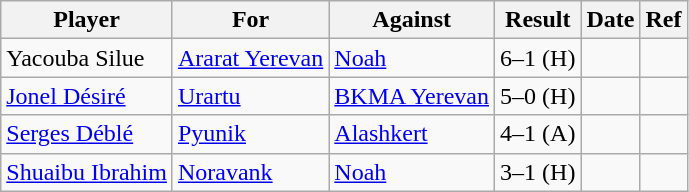<table class="wikitable sortable">
<tr>
<th>Player</th>
<th>For</th>
<th>Against</th>
<th style="text-align:center">Result</th>
<th>Date</th>
<th>Ref</th>
</tr>
<tr>
<td> Yacouba Silue</td>
<td><a href='#'>Ararat Yerevan</a></td>
<td><a href='#'>Noah</a></td>
<td style="text-align:center;">6–1 (H)</td>
<td></td>
<td></td>
</tr>
<tr>
<td> <a href='#'>Jonel Désiré</a></td>
<td><a href='#'>Urartu</a></td>
<td><a href='#'>BKMA Yerevan</a></td>
<td style="text-align:center;">5–0 (H)</td>
<td></td>
<td></td>
</tr>
<tr>
<td> <a href='#'>Serges Déblé</a></td>
<td><a href='#'>Pyunik</a></td>
<td><a href='#'>Alashkert</a></td>
<td style="text-align:center;">4–1 (A)</td>
<td></td>
<td></td>
</tr>
<tr>
<td> <a href='#'>Shuaibu Ibrahim</a></td>
<td><a href='#'>Noravank</a></td>
<td><a href='#'>Noah</a></td>
<td style="text-align:center;">3–1 (H)</td>
<td></td>
<td></td>
</tr>
</table>
